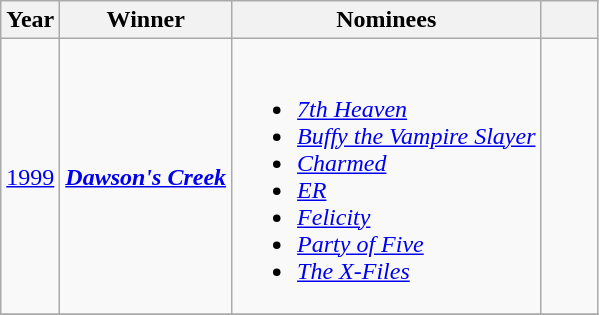<table class="wikitable">
<tr>
<th>Year</th>
<th>Winner</th>
<th>Nominees</th>
<th width="30"></th>
</tr>
<tr>
<td><a href='#'>1999</a></td>
<td><strong><em><a href='#'>Dawson's Creek</a></em></strong></td>
<td><br><ul><li><em><a href='#'>7th Heaven</a></em></li><li><em><a href='#'>Buffy the Vampire Slayer</a></em></li><li><em><a href='#'>Charmed</a></em></li><li><em><a href='#'>ER</a></em></li><li><em><a href='#'>Felicity</a></em></li><li><em><a href='#'>Party of Five</a></em></li><li><em><a href='#'>The X-Files</a></em></li></ul></td>
<td style="text-align: center;"></td>
</tr>
<tr>
</tr>
</table>
